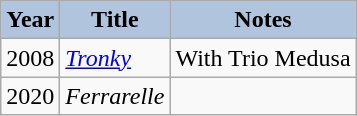<table class="wikitable">
<tr>
<th style="background:#B0C4DE;">Year</th>
<th style="background:#B0C4DE;">Title</th>
<th style="background:#B0C4DE;">Notes</th>
</tr>
<tr>
<td>2008</td>
<td><em><a href='#'>Tronky</a></em></td>
<td>With Trio Medusa</td>
</tr>
<tr>
<td>2020</td>
<td><em>Ferrarelle</em></td>
<td></td>
</tr>
</table>
